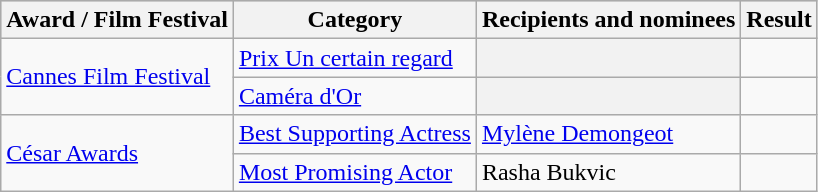<table class="wikitable plainrowheaders sortable">
<tr style="background:#ccc; text-align:center;">
<th scope="col">Award / Film Festival</th>
<th scope="col">Category</th>
<th scope="col">Recipients and nominees</th>
<th scope="col">Result</th>
</tr>
<tr>
<td rowspan=2><a href='#'>Cannes Film Festival</a></td>
<td><a href='#'>Prix Un certain regard</a></td>
<th></th>
<td></td>
</tr>
<tr>
<td><a href='#'>Caméra d'Or</a></td>
<th></th>
<td></td>
</tr>
<tr>
<td rowspan=2><a href='#'>César Awards</a></td>
<td><a href='#'>Best Supporting Actress</a></td>
<td><a href='#'>Mylène Demongeot</a></td>
<td></td>
</tr>
<tr>
<td><a href='#'>Most Promising Actor</a></td>
<td>Rasha Bukvic</td>
<td></td>
</tr>
</table>
